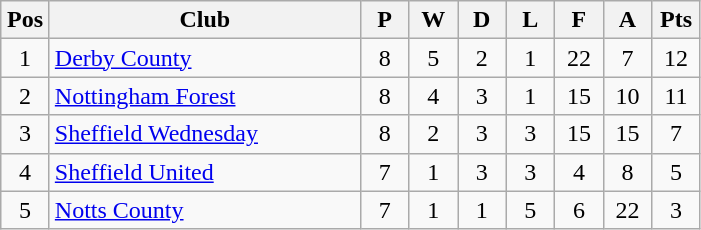<table class="wikitable" style="text-align:center">
<tr>
<th width="25">Pos</th>
<th width="200">Club</th>
<th width="25">P</th>
<th width="25">W</th>
<th width="25">D</th>
<th width="25">L</th>
<th width="25">F</th>
<th width="25">A</th>
<th width="25">Pts</th>
</tr>
<tr>
<td>1</td>
<td align="left"><a href='#'>Derby County</a></td>
<td>8</td>
<td>5</td>
<td>2</td>
<td>1</td>
<td>22</td>
<td>7</td>
<td>12</td>
</tr>
<tr>
<td>2</td>
<td align="left"><a href='#'>Nottingham Forest</a></td>
<td>8</td>
<td>4</td>
<td>3</td>
<td>1</td>
<td>15</td>
<td>10</td>
<td>11</td>
</tr>
<tr>
<td>3</td>
<td align="left"><a href='#'>Sheffield Wednesday</a></td>
<td>8</td>
<td>2</td>
<td>3</td>
<td>3</td>
<td>15</td>
<td>15</td>
<td>7</td>
</tr>
<tr>
<td>4</td>
<td align="left"><a href='#'>Sheffield United</a></td>
<td>7</td>
<td>1</td>
<td>3</td>
<td>3</td>
<td>4</td>
<td>8</td>
<td>5</td>
</tr>
<tr>
<td>5</td>
<td align="left"><a href='#'>Notts County</a></td>
<td>7</td>
<td>1</td>
<td>1</td>
<td>5</td>
<td>6</td>
<td>22</td>
<td>3</td>
</tr>
</table>
